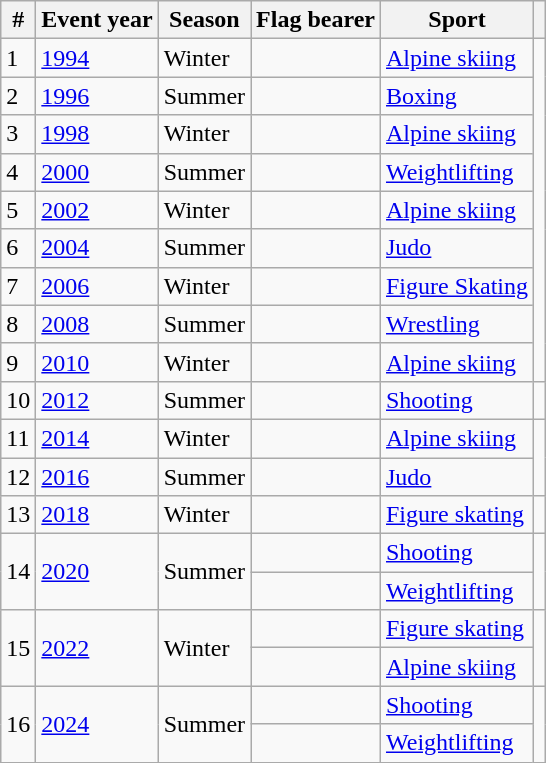<table class="wikitable sortable">
<tr>
<th>#</th>
<th>Event year</th>
<th>Season</th>
<th>Flag bearer</th>
<th>Sport</th>
<th></th>
</tr>
<tr>
<td>1</td>
<td><a href='#'>1994</a></td>
<td>Winter</td>
<td></td>
<td><a href='#'>Alpine skiing</a></td>
<td rowspan=9></td>
</tr>
<tr>
<td>2</td>
<td><a href='#'>1996</a></td>
<td>Summer</td>
<td></td>
<td><a href='#'>Boxing</a></td>
</tr>
<tr>
<td>3</td>
<td><a href='#'>1998</a></td>
<td>Winter</td>
<td></td>
<td><a href='#'>Alpine skiing</a></td>
</tr>
<tr>
<td>4</td>
<td><a href='#'>2000</a></td>
<td>Summer</td>
<td></td>
<td><a href='#'>Weightlifting</a></td>
</tr>
<tr>
<td>5</td>
<td><a href='#'>2002</a></td>
<td>Winter</td>
<td></td>
<td><a href='#'>Alpine skiing</a></td>
</tr>
<tr>
<td>6</td>
<td><a href='#'>2004</a></td>
<td>Summer</td>
<td></td>
<td><a href='#'>Judo</a></td>
</tr>
<tr>
<td>7</td>
<td><a href='#'>2006</a></td>
<td>Winter</td>
<td></td>
<td><a href='#'>Figure Skating</a></td>
</tr>
<tr>
<td>8</td>
<td><a href='#'>2008</a></td>
<td>Summer</td>
<td></td>
<td><a href='#'>Wrestling</a></td>
</tr>
<tr>
<td>9</td>
<td><a href='#'>2010</a></td>
<td>Winter</td>
<td></td>
<td><a href='#'>Alpine skiing</a></td>
</tr>
<tr>
<td>10</td>
<td><a href='#'>2012</a></td>
<td>Summer</td>
<td></td>
<td><a href='#'>Shooting</a></td>
<td></td>
</tr>
<tr>
<td>11</td>
<td><a href='#'>2014</a></td>
<td>Winter</td>
<td></td>
<td><a href='#'>Alpine skiing</a></td>
<td rowspan=2></td>
</tr>
<tr>
<td>12</td>
<td><a href='#'>2016</a></td>
<td>Summer</td>
<td></td>
<td><a href='#'>Judo</a></td>
</tr>
<tr>
<td>13</td>
<td><a href='#'>2018</a></td>
<td>Winter</td>
<td></td>
<td><a href='#'>Figure skating</a></td>
<td></td>
</tr>
<tr>
<td rowspan=2>14</td>
<td rowspan=2><a href='#'>2020</a></td>
<td rowspan=2>Summer</td>
<td></td>
<td><a href='#'>Shooting</a></td>
<td rowspan=2></td>
</tr>
<tr>
<td></td>
<td><a href='#'>Weightlifting</a></td>
</tr>
<tr>
<td rowspan=2>15</td>
<td rowspan=2><a href='#'>2022</a></td>
<td rowspan=2>Winter</td>
<td></td>
<td><a href='#'>Figure skating</a></td>
<td rowspan=2></td>
</tr>
<tr>
<td></td>
<td><a href='#'>Alpine skiing</a></td>
</tr>
<tr>
<td rowspan=2>16</td>
<td rowspan=2><a href='#'>2024</a></td>
<td rowspan=2>Summer</td>
<td></td>
<td><a href='#'>Shooting</a></td>
<td rowspan=2></td>
</tr>
<tr>
<td></td>
<td><a href='#'>Weightlifting</a></td>
</tr>
</table>
